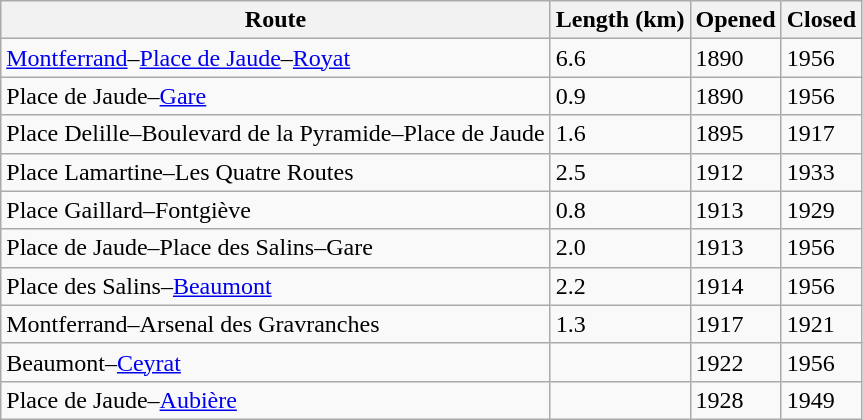<table class="wikitable sortable">
<tr>
<th>Route</th>
<th>Length (km)</th>
<th>Opened</th>
<th>Closed</th>
</tr>
<tr>
<td><a href='#'>Montferrand</a>–<a href='#'>Place de Jaude</a>–<a href='#'>Royat</a></td>
<td>6.6</td>
<td>1890</td>
<td>1956</td>
</tr>
<tr>
<td>Place de Jaude–<a href='#'>Gare</a></td>
<td>0.9</td>
<td>1890</td>
<td>1956</td>
</tr>
<tr>
<td>Place Delille–Boulevard de la Pyramide–Place de Jaude</td>
<td>1.6</td>
<td>1895</td>
<td>1917</td>
</tr>
<tr>
<td>Place Lamartine–Les Quatre Routes</td>
<td>2.5</td>
<td>1912</td>
<td>1933</td>
</tr>
<tr>
<td>Place Gaillard–Fontgiève</td>
<td>0.8</td>
<td>1913</td>
<td>1929</td>
</tr>
<tr>
<td>Place de Jaude–Place des Salins–Gare</td>
<td>2.0</td>
<td>1913</td>
<td>1956</td>
</tr>
<tr>
<td>Place des Salins–<a href='#'>Beaumont</a></td>
<td>2.2</td>
<td>1914</td>
<td>1956</td>
</tr>
<tr>
<td>Montferrand–Arsenal des Gravranches</td>
<td>1.3</td>
<td>1917</td>
<td>1921</td>
</tr>
<tr>
<td>Beaumont–<a href='#'>Ceyrat</a></td>
<td></td>
<td>1922</td>
<td>1956</td>
</tr>
<tr>
<td>Place de Jaude–<a href='#'>Aubière</a></td>
<td></td>
<td>1928</td>
<td>1949</td>
</tr>
</table>
